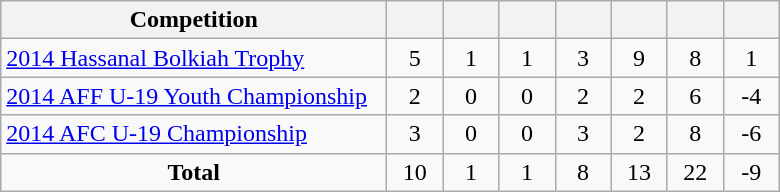<table class="wikitable" style="text-align: center;">
<tr>
<th width=250>Competition</th>
<th width=30></th>
<th width=30></th>
<th width=30></th>
<th width=30></th>
<th width=30></th>
<th width=30></th>
<th width=30></th>
</tr>
<tr>
<td align="left"><a href='#'>2014 Hassanal Bolkiah Trophy</a></td>
<td>5</td>
<td>1</td>
<td>1</td>
<td>3</td>
<td>9</td>
<td>8</td>
<td>1</td>
</tr>
<tr>
<td align="left"><a href='#'>2014 AFF U-19 Youth Championship</a></td>
<td>2</td>
<td>0</td>
<td>0</td>
<td>2</td>
<td>2</td>
<td>6</td>
<td>-4</td>
</tr>
<tr>
<td align="left"><a href='#'>2014 AFC U-19 Championship</a></td>
<td>3</td>
<td>0</td>
<td>0</td>
<td>3</td>
<td>2</td>
<td>8</td>
<td>-6</td>
</tr>
<tr>
<td><strong>Total</strong></td>
<td>10</td>
<td>1</td>
<td>1</td>
<td>8</td>
<td>13</td>
<td>22</td>
<td>-9</td>
</tr>
</table>
